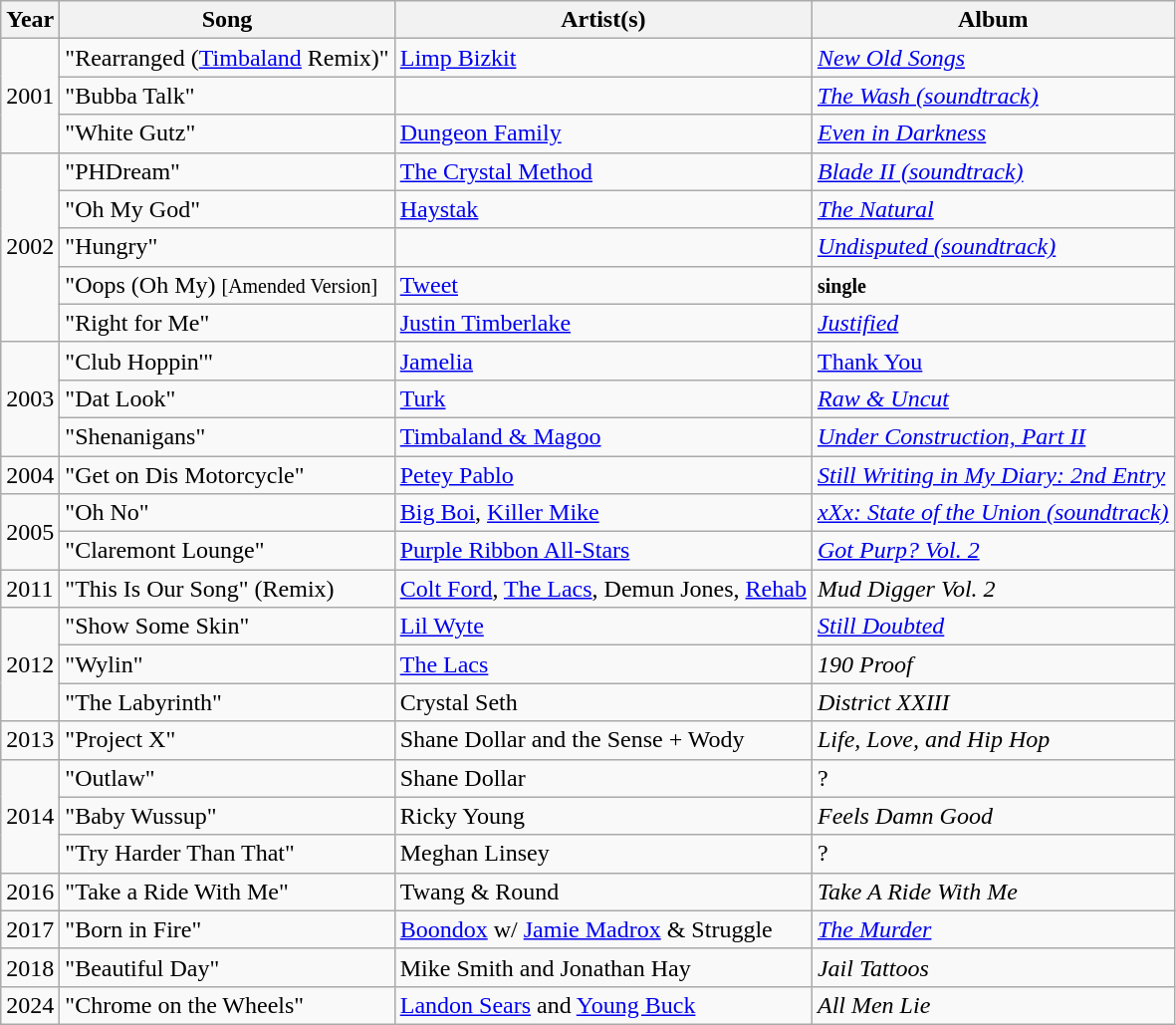<table class="wikitable">
<tr>
<th>Year</th>
<th>Song</th>
<th>Artist(s)</th>
<th>Album</th>
</tr>
<tr>
<td rowspan="3">2001</td>
<td>"Rearranged (<a href='#'>Timbaland</a> Remix)"</td>
<td><a href='#'>Limp Bizkit</a></td>
<td><em><a href='#'>New Old Songs</a></em></td>
</tr>
<tr>
<td>"Bubba Talk"</td>
<td></td>
<td><a href='#'><em>The Wash (soundtrack)</em></a></td>
</tr>
<tr>
<td>"White Gutz"</td>
<td><a href='#'>Dungeon Family</a></td>
<td><em><a href='#'>Even in Darkness</a></em></td>
</tr>
<tr>
<td rowspan="5">2002</td>
<td>"PHDream"</td>
<td><a href='#'>The Crystal Method</a></td>
<td><a href='#'><em>Blade II (soundtrack)</em></a></td>
</tr>
<tr>
<td>"Oh My God"</td>
<td><a href='#'>Haystak</a></td>
<td><em><a href='#'>The Natural</a></em></td>
</tr>
<tr>
<td>"Hungry"</td>
<td></td>
<td><a href='#'><em>Undisputed (soundtrack)</em></a></td>
</tr>
<tr>
<td>"Oops (Oh My) <small>[Amended Version]</small></td>
<td><a href='#'>Tweet</a></td>
<td><strong><small>single</small></strong></td>
</tr>
<tr>
<td>"Right for Me"</td>
<td><a href='#'>Justin Timberlake</a></td>
<td><em><a href='#'>Justified</a></em></td>
</tr>
<tr>
<td rowspan="3">2003</td>
<td>"Club Hoppin'"</td>
<td><a href='#'>Jamelia</a></td>
<td><a href='#'>Thank You</a></td>
</tr>
<tr>
<td>"Dat Look"</td>
<td><a href='#'>Turk</a></td>
<td><em><a href='#'>Raw & Uncut</a></em></td>
</tr>
<tr>
<td>"Shenanigans"</td>
<td><a href='#'>Timbaland & Magoo</a></td>
<td><em><a href='#'>Under Construction, Part II</a></em></td>
</tr>
<tr>
<td>2004</td>
<td>"Get on Dis Motorcycle"</td>
<td><a href='#'>Petey Pablo</a></td>
<td><em><a href='#'>Still Writing in My Diary: 2nd Entry</a></em></td>
</tr>
<tr>
<td rowspan="2">2005</td>
<td>"Oh No"</td>
<td><a href='#'>Big Boi</a>, <a href='#'>Killer Mike</a></td>
<td><em><a href='#'>xXx: State of the Union (soundtrack)</a></em></td>
</tr>
<tr>
<td>"Claremont Lounge"</td>
<td><a href='#'>Purple Ribbon All-Stars</a></td>
<td><em><a href='#'>Got Purp? Vol. 2</a></em></td>
</tr>
<tr>
<td rowspan="1">2011</td>
<td>"This Is Our Song" (Remix)</td>
<td><a href='#'>Colt Ford</a>, <a href='#'>The Lacs</a>, Demun Jones, <a href='#'>Rehab</a></td>
<td><em>Mud Digger Vol. 2</em></td>
</tr>
<tr>
<td rowspan="3">2012</td>
<td>"Show Some Skin"</td>
<td><a href='#'>Lil Wyte</a></td>
<td><em><a href='#'>Still Doubted</a></em></td>
</tr>
<tr>
<td>"Wylin"</td>
<td><a href='#'>The Lacs</a></td>
<td><em>190 Proof</em></td>
</tr>
<tr>
<td>"The Labyrinth"</td>
<td>Crystal Seth</td>
<td><em>District XXIII</em></td>
</tr>
<tr>
<td>2013</td>
<td>"Project X"</td>
<td>Shane Dollar and the Sense + Wody</td>
<td><em>Life, Love, and Hip Hop</em></td>
</tr>
<tr>
<td rowspan="3">2014</td>
<td>"Outlaw"</td>
<td>Shane Dollar</td>
<td>?</td>
</tr>
<tr>
<td>"Baby Wussup"</td>
<td>Ricky Young</td>
<td><em>Feels Damn Good</em></td>
</tr>
<tr>
<td>"Try Harder Than That"</td>
<td>Meghan Linsey</td>
<td>?</td>
</tr>
<tr>
<td>2016</td>
<td>"Take a Ride With Me"</td>
<td>Twang & Round</td>
<td><em>Take A Ride With Me</em></td>
</tr>
<tr>
<td>2017</td>
<td>"Born in Fire"</td>
<td><a href='#'>Boondox</a> w/ <a href='#'>Jamie Madrox</a> & Struggle</td>
<td><a href='#'><em>The Murder</em></a></td>
</tr>
<tr>
<td>2018</td>
<td>"Beautiful Day"</td>
<td>Mike Smith and Jonathan Hay</td>
<td><em>Jail Tattoos</em></td>
</tr>
<tr>
<td>2024</td>
<td>"Chrome on the Wheels"</td>
<td><a href='#'>Landon Sears</a> and <a href='#'>Young Buck</a></td>
<td><em>All Men Lie</em></td>
</tr>
</table>
